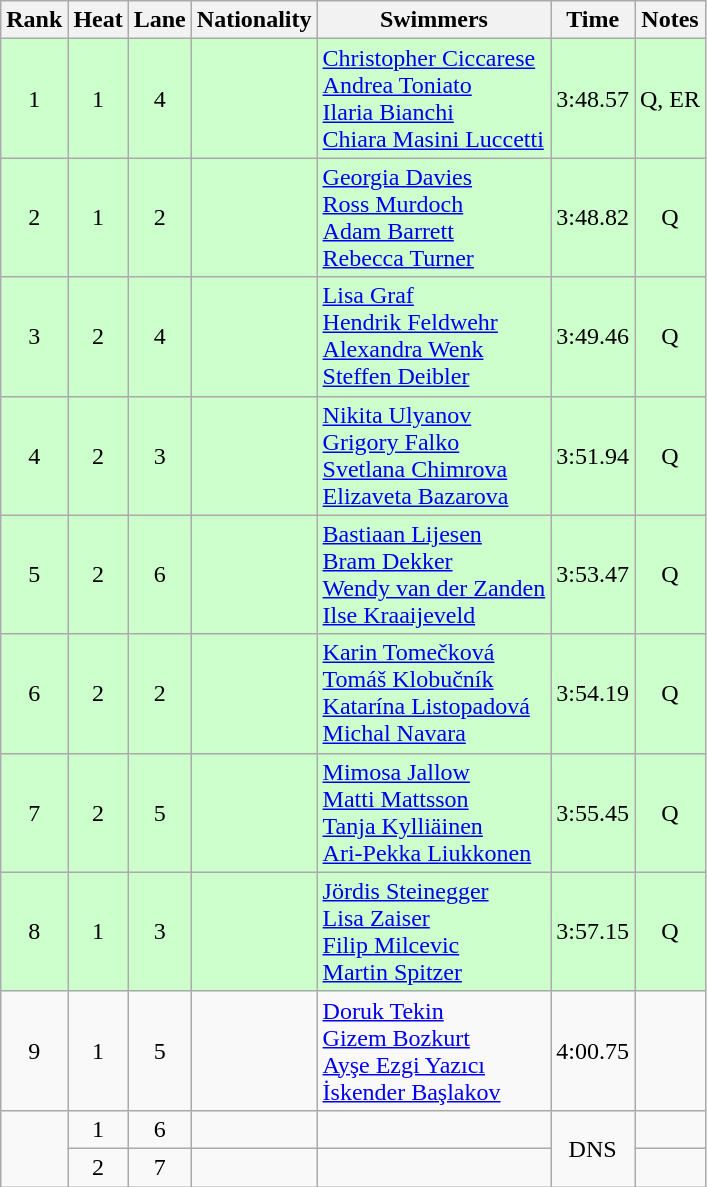<table class="wikitable sortable" style="text-align:center">
<tr>
<th>Rank</th>
<th>Heat</th>
<th>Lane</th>
<th>Nationality</th>
<th>Swimmers</th>
<th>Time</th>
<th>Notes</th>
</tr>
<tr bgcolor=ccffcc>
<td>1</td>
<td>1</td>
<td>4</td>
<td align=left></td>
<td align=left><a href='#'>Christopher Ciccarese</a><br><a href='#'>Andrea Toniato</a><br><a href='#'>Ilaria Bianchi</a><br><a href='#'>Chiara Masini Luccetti</a></td>
<td>3:48.57</td>
<td>Q, ER</td>
</tr>
<tr bgcolor=ccffcc>
<td>2</td>
<td>1</td>
<td>2</td>
<td align=left></td>
<td align=left><a href='#'>Georgia Davies</a><br><a href='#'>Ross Murdoch</a><br><a href='#'>Adam Barrett</a><br><a href='#'>Rebecca Turner</a></td>
<td>3:48.82</td>
<td>Q</td>
</tr>
<tr bgcolor=ccffcc>
<td>3</td>
<td>2</td>
<td>4</td>
<td align=left></td>
<td align=left><a href='#'>Lisa Graf</a><br><a href='#'>Hendrik Feldwehr</a><br><a href='#'>Alexandra Wenk</a><br><a href='#'>Steffen Deibler</a></td>
<td>3:49.46</td>
<td>Q</td>
</tr>
<tr bgcolor=ccffcc>
<td>4</td>
<td>2</td>
<td>3</td>
<td align=left></td>
<td align=left><a href='#'>Nikita Ulyanov</a><br><a href='#'>Grigory Falko</a><br><a href='#'>Svetlana Chimrova</a><br><a href='#'>Elizaveta Bazarova</a></td>
<td>3:51.94</td>
<td>Q</td>
</tr>
<tr bgcolor=ccffcc>
<td>5</td>
<td>2</td>
<td>6</td>
<td align=left></td>
<td align=left><a href='#'>Bastiaan Lijesen</a><br><a href='#'>Bram Dekker</a><br><a href='#'>Wendy van der Zanden</a><br><a href='#'>Ilse Kraaijeveld</a></td>
<td>3:53.47</td>
<td>Q</td>
</tr>
<tr bgcolor=ccffcc>
<td>6</td>
<td>2</td>
<td>2</td>
<td align=left></td>
<td align=left><a href='#'>Karin Tomečková</a><br><a href='#'>Tomáš Klobučník</a><br><a href='#'>Katarína Listopadová</a><br><a href='#'>Michal Navara</a></td>
<td>3:54.19</td>
<td>Q</td>
</tr>
<tr bgcolor=ccffcc>
<td>7</td>
<td>2</td>
<td>5</td>
<td align=left></td>
<td align=left><a href='#'>Mimosa Jallow</a><br><a href='#'>Matti Mattsson</a><br><a href='#'>Tanja Kylliäinen</a><br><a href='#'>Ari-Pekka Liukkonen</a></td>
<td>3:55.45</td>
<td>Q</td>
</tr>
<tr bgcolor=ccffcc>
<td>8</td>
<td>1</td>
<td>3</td>
<td align=left></td>
<td align=left><a href='#'>Jördis Steinegger</a><br><a href='#'>Lisa Zaiser</a><br><a href='#'>Filip Milcevic</a><br><a href='#'>Martin Spitzer</a></td>
<td>3:57.15</td>
<td>Q</td>
</tr>
<tr>
<td>9</td>
<td>1</td>
<td>5</td>
<td align=left></td>
<td align=left><a href='#'>Doruk Tekin</a><br><a href='#'>Gizem Bozkurt</a><br><a href='#'>Ayşe Ezgi Yazıcı</a><br><a href='#'>İskender Başlakov</a></td>
<td>4:00.75</td>
<td></td>
</tr>
<tr>
<td rowspan=2></td>
<td>1</td>
<td>6</td>
<td align=left></td>
<td></td>
<td rowspan=2>DNS</td>
<td></td>
</tr>
<tr>
<td>2</td>
<td>7</td>
<td align=left></td>
<td></td>
<td></td>
</tr>
</table>
